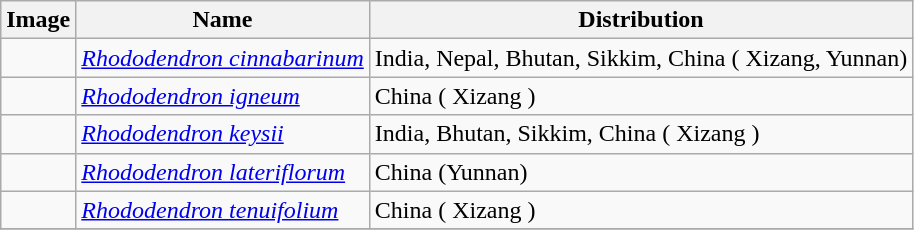<table class="wikitable collapsible">
<tr>
<th>Image</th>
<th>Name</th>
<th>Distribution</th>
</tr>
<tr>
<td></td>
<td><em><a href='#'>Rhododendron cinnabarinum</a></em> </td>
<td>India, Nepal, Bhutan, Sikkim, China ( Xizang, Yunnan)</td>
</tr>
<tr>
<td></td>
<td><em><a href='#'>Rhododendron igneum</a></em> </td>
<td>China ( Xizang )</td>
</tr>
<tr>
<td></td>
<td><em><a href='#'>Rhododendron keysii</a></em> </td>
<td>India, Bhutan, Sikkim, China ( Xizang )</td>
</tr>
<tr>
<td></td>
<td><em><a href='#'>Rhododendron lateriflorum</a></em> </td>
<td>China (Yunnan)</td>
</tr>
<tr>
<td></td>
<td><em><a href='#'>Rhododendron tenuifolium</a></em> </td>
<td>China ( Xizang )</td>
</tr>
<tr>
</tr>
</table>
